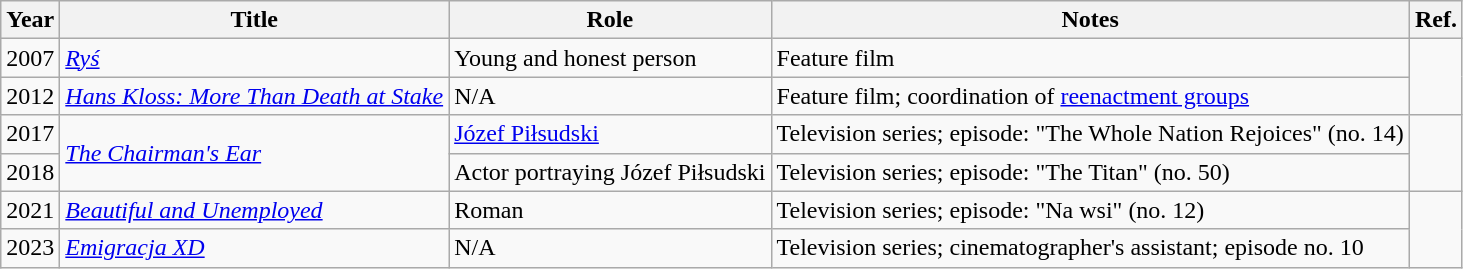<table class="wikitable plainrowheaders sortable">
<tr>
<th scope="col">Year</th>
<th scope="col">Title</th>
<th scope="col">Role</th>
<th scope="col" class="unsortable">Notes</th>
<th scope="col" class="unsortable">Ref.</th>
</tr>
<tr>
<td>2007</td>
<td><em><a href='#'>Ryś</a></em></td>
<td>Young and honest person</td>
<td>Feature film</td>
<td rowspan=2></td>
</tr>
<tr>
<td>2012</td>
<td><em><a href='#'>Hans Kloss: More Than Death at Stake</a></em></td>
<td>N/A</td>
<td>Feature film; coordination of <a href='#'>reenactment groups</a></td>
</tr>
<tr>
<td>2017</td>
<td rowspan=2><em><a href='#'>The Chairman's Ear</a></em></td>
<td><a href='#'>Józef Piłsudski</a></td>
<td>Television series; episode: "The Whole Nation Rejoices" (no. 14)</td>
<td rowspan=2></td>
</tr>
<tr>
<td>2018</td>
<td>Actor portraying Józef Piłsudski</td>
<td>Television series; episode: "The Titan" (no. 50)</td>
</tr>
<tr>
<td>2021</td>
<td><em><a href='#'>Beautiful and Unemployed</a></em></td>
<td>Roman</td>
<td>Television series; episode: "Na wsi" (no. 12)</td>
<td rowspan=2></td>
</tr>
<tr>
<td>2023</td>
<td><em><a href='#'>Emigracja XD</a></em></td>
<td>N/A</td>
<td>Television series; cinematographer's assistant; episode no. 10</td>
</tr>
</table>
